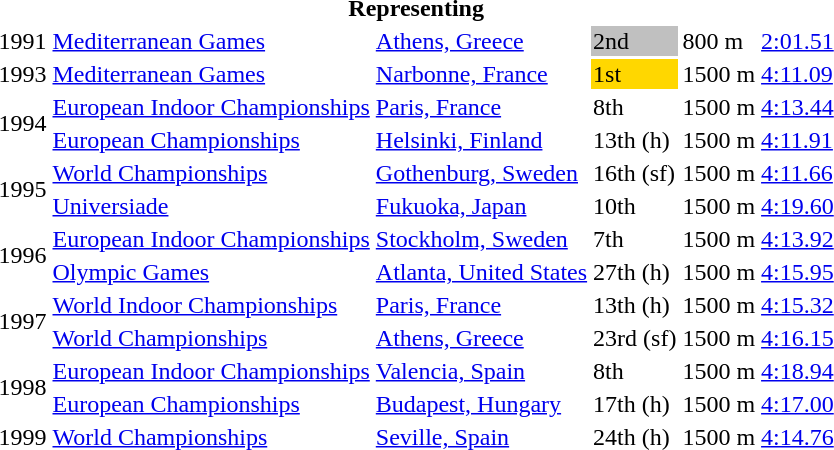<table>
<tr>
<th colspan="6">Representing </th>
</tr>
<tr>
<td>1991</td>
<td><a href='#'>Mediterranean Games</a></td>
<td><a href='#'>Athens, Greece</a></td>
<td bgcolor=silver>2nd</td>
<td>800 m</td>
<td><a href='#'>2:01.51</a></td>
</tr>
<tr>
<td>1993</td>
<td><a href='#'>Mediterranean Games</a></td>
<td><a href='#'>Narbonne, France</a></td>
<td bgcolor=gold>1st</td>
<td>1500 m</td>
<td><a href='#'>4:11.09</a></td>
</tr>
<tr>
<td rowspan=2>1994</td>
<td><a href='#'>European Indoor Championships</a></td>
<td><a href='#'>Paris, France</a></td>
<td>8th</td>
<td>1500 m</td>
<td><a href='#'>4:13.44</a></td>
</tr>
<tr>
<td><a href='#'>European Championships</a></td>
<td><a href='#'>Helsinki, Finland</a></td>
<td>13th (h)</td>
<td>1500 m</td>
<td><a href='#'>4:11.91</a></td>
</tr>
<tr>
<td rowspan=2>1995</td>
<td><a href='#'>World Championships</a></td>
<td><a href='#'>Gothenburg, Sweden</a></td>
<td>16th (sf)</td>
<td>1500 m</td>
<td><a href='#'>4:11.66</a></td>
</tr>
<tr>
<td><a href='#'>Universiade</a></td>
<td><a href='#'>Fukuoka, Japan</a></td>
<td>10th</td>
<td>1500 m</td>
<td><a href='#'>4:19.60</a></td>
</tr>
<tr>
<td rowspan=2>1996</td>
<td><a href='#'>European Indoor Championships</a></td>
<td><a href='#'>Stockholm, Sweden</a></td>
<td>7th</td>
<td>1500 m</td>
<td><a href='#'>4:13.92</a></td>
</tr>
<tr>
<td><a href='#'>Olympic Games</a></td>
<td><a href='#'>Atlanta, United States</a></td>
<td>27th (h)</td>
<td>1500 m</td>
<td><a href='#'>4:15.95</a></td>
</tr>
<tr>
<td rowspan=2>1997</td>
<td><a href='#'>World Indoor Championships</a></td>
<td><a href='#'>Paris, France</a></td>
<td>13th (h)</td>
<td>1500 m</td>
<td><a href='#'>4:15.32</a></td>
</tr>
<tr>
<td><a href='#'>World Championships</a></td>
<td><a href='#'>Athens, Greece</a></td>
<td>23rd (sf)</td>
<td>1500 m</td>
<td><a href='#'>4:16.15</a></td>
</tr>
<tr>
<td rowspan=2>1998</td>
<td><a href='#'>European Indoor Championships</a></td>
<td><a href='#'>Valencia, Spain</a></td>
<td>8th</td>
<td>1500 m</td>
<td><a href='#'>4:18.94</a></td>
</tr>
<tr>
<td><a href='#'>European Championships</a></td>
<td><a href='#'>Budapest, Hungary</a></td>
<td>17th (h)</td>
<td>1500 m</td>
<td><a href='#'>4:17.00</a></td>
</tr>
<tr>
<td>1999</td>
<td><a href='#'>World Championships</a></td>
<td><a href='#'>Seville, Spain</a></td>
<td>24th (h)</td>
<td>1500 m</td>
<td><a href='#'>4:14.76</a></td>
</tr>
</table>
